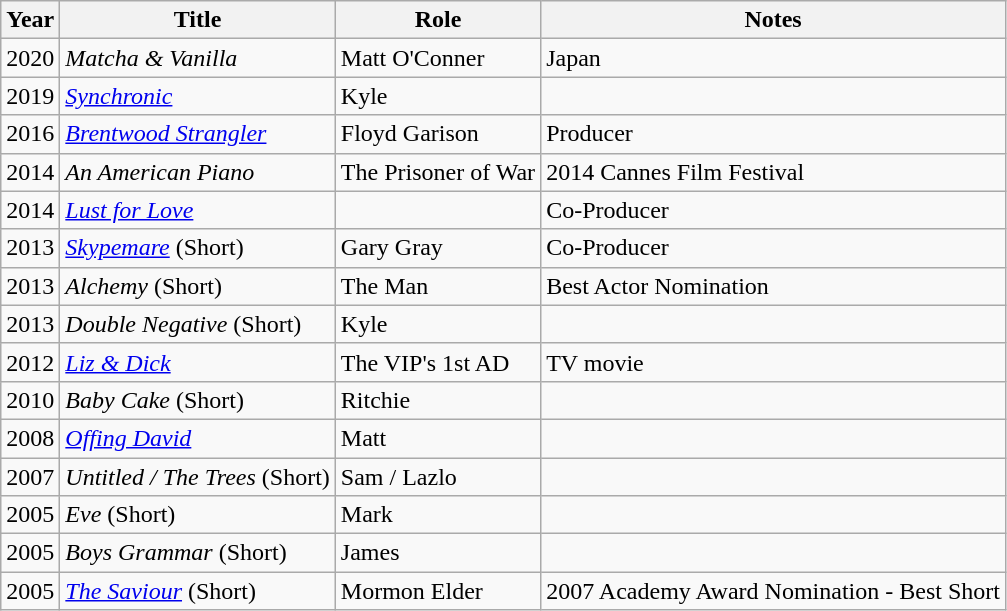<table class="wikitable">
<tr>
<th>Year</th>
<th>Title</th>
<th>Role</th>
<th>Notes</th>
</tr>
<tr>
<td>2020</td>
<td><em>Matcha & Vanilla</em></td>
<td>Matt O'Conner</td>
<td>Japan</td>
</tr>
<tr>
<td>2019</td>
<td><em><a href='#'>Synchronic</a></em></td>
<td>Kyle</td>
<td></td>
</tr>
<tr>
<td>2016</td>
<td><em><a href='#'>Brentwood Strangler</a></em></td>
<td>Floyd Garison</td>
<td>Producer</td>
</tr>
<tr>
<td>2014</td>
<td><em>An American Piano</em></td>
<td>The Prisoner of War</td>
<td>2014 Cannes Film Festival</td>
</tr>
<tr>
<td>2014</td>
<td><em><a href='#'>Lust for Love</a></em></td>
<td></td>
<td>Co-Producer</td>
</tr>
<tr>
<td>2013</td>
<td><em><a href='#'>Skypemare</a></em> (Short)</td>
<td>Gary Gray</td>
<td>Co-Producer</td>
</tr>
<tr>
<td>2013</td>
<td><em>Alchemy</em> (Short)</td>
<td>The Man</td>
<td>Best Actor Nomination</td>
</tr>
<tr>
<td>2013</td>
<td><em>Double Negative</em> (Short)</td>
<td>Kyle</td>
<td></td>
</tr>
<tr>
<td>2012</td>
<td><em><a href='#'>Liz & Dick</a></em></td>
<td>The VIP's 1st AD</td>
<td>TV movie</td>
</tr>
<tr>
<td>2010</td>
<td><em>Baby Cake</em> (Short)</td>
<td>Ritchie</td>
<td></td>
</tr>
<tr>
<td>2008</td>
<td><em><a href='#'>Offing David</a></em></td>
<td>Matt</td>
<td></td>
</tr>
<tr>
<td>2007</td>
<td><em>Untitled / The Trees</em> (Short)</td>
<td>Sam / Lazlo</td>
<td></td>
</tr>
<tr>
<td>2005</td>
<td><em>Eve</em> (Short)</td>
<td>Mark</td>
<td></td>
</tr>
<tr>
<td>2005</td>
<td><em>Boys Grammar</em> (Short)</td>
<td>James</td>
<td></td>
</tr>
<tr>
<td>2005</td>
<td><em><a href='#'>The Saviour</a></em> (Short)</td>
<td>Mormon Elder</td>
<td>2007 Academy Award Nomination - Best Short</td>
</tr>
</table>
